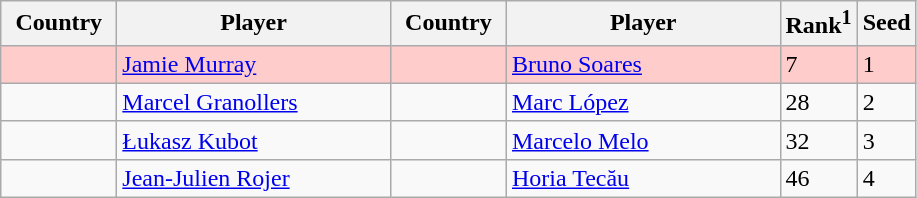<table class="sortable wikitable">
<tr>
<th width="70">Country</th>
<th width="175">Player</th>
<th width="70">Country</th>
<th width="175">Player</th>
<th>Rank<sup>1</sup></th>
<th>Seed</th>
</tr>
<tr style="background:#fcc;">
<td></td>
<td><a href='#'>Jamie Murray</a></td>
<td></td>
<td><a href='#'>Bruno Soares</a></td>
<td>7</td>
<td>1</td>
</tr>
<tr>
<td></td>
<td><a href='#'>Marcel Granollers</a></td>
<td></td>
<td><a href='#'>Marc López</a></td>
<td>28</td>
<td>2</td>
</tr>
<tr>
<td></td>
<td><a href='#'>Łukasz Kubot</a></td>
<td></td>
<td><a href='#'>Marcelo Melo</a></td>
<td>32</td>
<td>3</td>
</tr>
<tr>
<td></td>
<td><a href='#'>Jean-Julien Rojer</a></td>
<td></td>
<td><a href='#'>Horia Tecău</a></td>
<td>46</td>
<td>4</td>
</tr>
</table>
